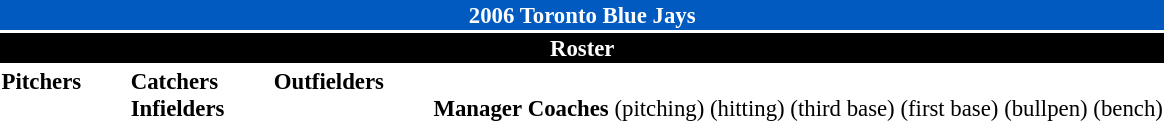<table class="toccolours" style="font-size: 95%;">
<tr>
<th colspan="10" style="background-color: #005ac0; color: #FFFFFF; text-align: center;">2006 Toronto Blue Jays</th>
</tr>
<tr>
<td colspan="10" style="background-color: black; color: white; text-align: center;"><strong>Roster</strong></td>
</tr>
<tr>
<td valign="top"><strong>Pitchers</strong><br>



















</td>
<td width="25px"></td>
<td valign="top"><strong>Catchers</strong><br>


<strong>Infielders</strong>










</td>
<td width="25px"></td>
<td valign="top"><strong>Outfielders</strong><br>





</td>
<td width="25px"></td>
<td valign="top"><br><strong>Manager</strong>

<strong>Coaches</strong>
 (pitching)
 (hitting)
 (third base)
 (first base)
 (bullpen)
 (bench)</td>
</tr>
</table>
